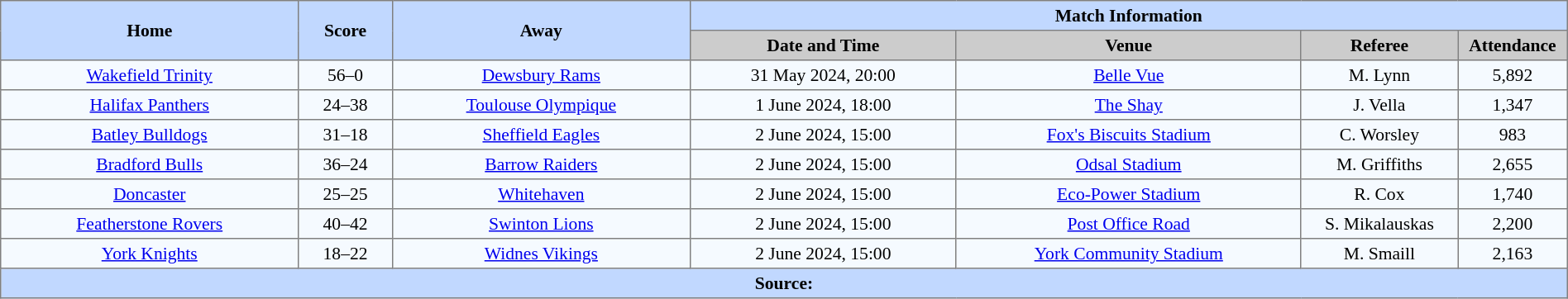<table border=1 style="border-collapse:collapse; font-size:90%; text-align:center;" cellpadding=3 cellspacing=0 width=100%>
<tr bgcolor=#C1D8FF>
<th scope="col" rowspan=2 width=19%>Home</th>
<th scope="col" rowspan=2 width=6%>Score</th>
<th scope="col" rowspan=2 width=19%>Away</th>
<th colspan=6>Match Information</th>
</tr>
<tr bgcolor=#CCCCCC>
<th scope="col" width=17%>Date and Time</th>
<th scope="col" width=22%>Venue</th>
<th scope="col" width=10%>Referee</th>
<th scope="col" width=7%>Attendance</th>
</tr>
<tr bgcolor=#F5FAFF>
<td> <a href='#'>Wakefield Trinity</a></td>
<td>56–0</td>
<td> <a href='#'>Dewsbury Rams</a></td>
<td>31 May 2024, 20:00</td>
<td><a href='#'>Belle Vue</a></td>
<td>M. Lynn</td>
<td>5,892</td>
</tr>
<tr bgcolor=#F5FAFF>
<td> <a href='#'>Halifax Panthers</a></td>
<td>24–38</td>
<td> <a href='#'>Toulouse Olympique</a></td>
<td>1 June 2024, 18:00</td>
<td><a href='#'>The Shay</a></td>
<td>J. Vella</td>
<td>1,347</td>
</tr>
<tr bgcolor=#F5FAFF>
<td> <a href='#'>Batley Bulldogs</a></td>
<td>31–18</td>
<td> <a href='#'>Sheffield Eagles</a></td>
<td>2 June 2024, 15:00</td>
<td><a href='#'>Fox's Biscuits Stadium</a></td>
<td>C. Worsley</td>
<td>983</td>
</tr>
<tr bgcolor=#F5FAFF>
<td> <a href='#'>Bradford Bulls</a></td>
<td>36–24</td>
<td> <a href='#'>Barrow Raiders</a></td>
<td>2 June 2024, 15:00</td>
<td><a href='#'>Odsal Stadium</a></td>
<td>M. Griffiths</td>
<td>2,655</td>
</tr>
<tr bgcolor=#F5FAFF>
<td> <a href='#'>Doncaster</a></td>
<td>25–25</td>
<td> <a href='#'>Whitehaven</a></td>
<td>2 June 2024, 15:00</td>
<td><a href='#'>Eco-Power Stadium</a></td>
<td>R. Cox</td>
<td>1,740</td>
</tr>
<tr bgcolor=#F5FAFF>
<td> <a href='#'>Featherstone Rovers</a></td>
<td>40–42</td>
<td> <a href='#'>Swinton Lions</a></td>
<td>2 June 2024, 15:00</td>
<td><a href='#'>Post Office Road</a></td>
<td>S. Mikalauskas</td>
<td>2,200</td>
</tr>
<tr bgcolor=#F5FAFF>
<td> <a href='#'>York Knights</a></td>
<td>18–22</td>
<td> <a href='#'>Widnes Vikings</a></td>
<td>2 June 2024, 15:00</td>
<td><a href='#'>York Community Stadium</a></td>
<td>M. Smaill</td>
<td>2,163</td>
</tr>
<tr style="background:#c1d8ff;">
<th colspan=7>Source:</th>
</tr>
</table>
